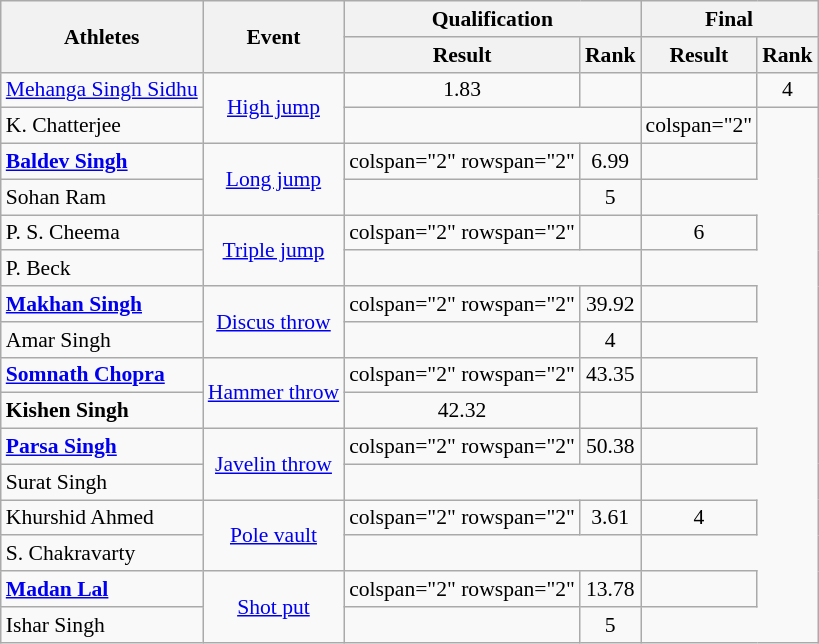<table class=wikitable style="text-align:center; font-size:90%">
<tr>
<th rowspan=2>Athletes</th>
<th rowspan=2>Event</th>
<th colspan=2>Qualification</th>
<th colspan=2>Final</th>
</tr>
<tr>
<th>Result</th>
<th>Rank</th>
<th>Result</th>
<th>Rank</th>
</tr>
<tr>
<td style="text-align:left"><a href='#'>Mehanga Singh Sidhu</a></td>
<td rowspan="2"><a href='#'>High jump</a></td>
<td>1.83</td>
<td> <strong></strong></td>
<td></td>
<td>4</td>
</tr>
<tr>
<td style="text-align:left">K. Chatterjee</td>
<td colspan=2></td>
<td>colspan="2" </td>
</tr>
<tr>
<td style="text-align:left"><strong><a href='#'>Baldev Singh</a></strong></td>
<td rowspan="2"><a href='#'>Long jump</a></td>
<td>colspan="2" rowspan="2" </td>
<td>6.99</td>
<td></td>
</tr>
<tr>
<td style="text-align:left">Sohan Ram</td>
<td></td>
<td>5</td>
</tr>
<tr>
<td style="text-align:left">P. S. Cheema</td>
<td rowspan="2"><a href='#'>Triple jump</a></td>
<td>colspan="2" rowspan="2" </td>
<td></td>
<td>6</td>
</tr>
<tr>
<td style="text-align:left">P. Beck</td>
<td colspan=2></td>
</tr>
<tr>
<td style="text-align:left"><strong><a href='#'>Makhan Singh</a></strong></td>
<td rowspan="2"><a href='#'>Discus throw</a></td>
<td>colspan="2" rowspan="2" </td>
<td>39.92</td>
<td></td>
</tr>
<tr>
<td style="text-align:left">Amar Singh</td>
<td></td>
<td>4</td>
</tr>
<tr>
<td style="text-align:left"><strong><a href='#'>Somnath Chopra</a></strong></td>
<td rowspan="2"><a href='#'>Hammer throw</a></td>
<td>colspan="2" rowspan="2" </td>
<td>43.35</td>
<td></td>
</tr>
<tr>
<td style="text-align:left"><strong>Kishen Singh</strong></td>
<td>42.32</td>
<td></td>
</tr>
<tr>
<td style="text-align:left"><strong><a href='#'>Parsa Singh</a></strong></td>
<td rowspan="2"><a href='#'>Javelin throw</a></td>
<td>colspan="2" rowspan="2" </td>
<td>50.38</td>
<td></td>
</tr>
<tr>
<td style="text-align:left">Surat Singh</td>
<td colspan=2></td>
</tr>
<tr>
<td style="text-align:left">Khurshid Ahmed</td>
<td rowspan="2"><a href='#'>Pole vault</a></td>
<td>colspan="2" rowspan="2" </td>
<td>3.61</td>
<td>4</td>
</tr>
<tr>
<td style="text-align:left">S. Chakravarty</td>
<td colspan=2></td>
</tr>
<tr>
<td style="text-align:left"><strong><a href='#'>Madan Lal</a></strong></td>
<td rowspan="2"><a href='#'>Shot put</a></td>
<td>colspan="2" rowspan="2" </td>
<td>13.78</td>
<td></td>
</tr>
<tr>
<td style="text-align:left">Ishar Singh</td>
<td></td>
<td>5</td>
</tr>
</table>
